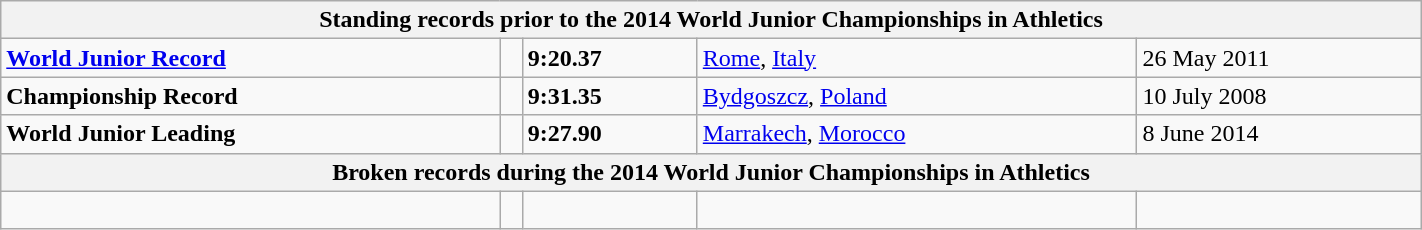<table class="wikitable" width=75%>
<tr>
<th colspan="5">Standing records prior to the 2014 World Junior Championships in Athletics</th>
</tr>
<tr>
<td><strong><a href='#'>World Junior Record</a></strong></td>
<td></td>
<td><strong>9:20.37</strong></td>
<td><a href='#'>Rome</a>, <a href='#'>Italy</a></td>
<td>26 May 2011</td>
</tr>
<tr>
<td><strong>Championship Record</strong></td>
<td></td>
<td><strong>9:31.35</strong></td>
<td><a href='#'>Bydgoszcz</a>, <a href='#'>Poland</a></td>
<td>10 July 2008</td>
</tr>
<tr>
<td><strong>World Junior Leading</strong></td>
<td></td>
<td><strong>9:27.90</strong></td>
<td><a href='#'>Marrakech</a>, <a href='#'>Morocco</a></td>
<td>8 June 2014</td>
</tr>
<tr>
<th colspan="5">Broken records during the 2014 World Junior Championships in Athletics</th>
</tr>
<tr>
<td> </td>
<td></td>
<td></td>
<td></td>
<td></td>
</tr>
</table>
